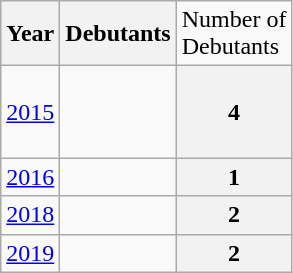<table class="wikitable">
<tr>
<th>Year</th>
<th>Debutants</th>
<td>Number of <br> Debutants</td>
</tr>
<tr>
<td><a href='#'>2015</a></td>
<td> <br>  <br>  <br> </td>
<th>4</th>
</tr>
<tr>
<td><a href='#'>2016</a></td>
<td></td>
<th>1</th>
</tr>
<tr>
<td><a href='#'>2018</a></td>
<td> <br> </td>
<th>2</th>
</tr>
<tr>
<td><a href='#'>2019</a></td>
<td> <br> </td>
<th>2</th>
</tr>
</table>
